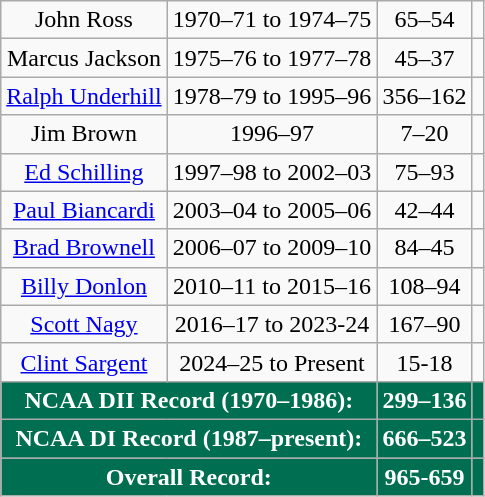<table class="wikitable sortable" style="text-align:center">
<tr>
<td>John Ross</td>
<td>1970–71 to 1974–75</td>
<td>65–54</td>
<td></td>
</tr>
<tr>
<td>Marcus Jackson</td>
<td>1975–76 to 1977–78</td>
<td>45–37</td>
<td></td>
</tr>
<tr>
<td><a href='#'>Ralph Underhill</a></td>
<td>1978–79 to 1995–96</td>
<td>356–162</td>
<td></td>
</tr>
<tr>
<td>Jim Brown</td>
<td>1996–97</td>
<td>7–20</td>
<td></td>
</tr>
<tr>
<td><a href='#'>Ed Schilling</a></td>
<td>1997–98 to 2002–03</td>
<td>75–93</td>
<td></td>
</tr>
<tr>
<td><a href='#'>Paul Biancardi</a></td>
<td>2003–04 to 2005–06</td>
<td>42–44</td>
<td></td>
</tr>
<tr>
<td><a href='#'>Brad Brownell</a></td>
<td>2006–07 to 2009–10</td>
<td>84–45</td>
<td></td>
</tr>
<tr>
<td><a href='#'>Billy Donlon</a></td>
<td>2010–11 to 2015–16</td>
<td>108–94</td>
<td></td>
</tr>
<tr>
<td><a href='#'>Scott Nagy</a></td>
<td>2016–17 to 2023-24</td>
<td>167–90</td>
<td></td>
</tr>
<tr>
<td><a href='#'>Clint Sargent</a></td>
<td>2024–25 to Present</td>
<td>15-18</td>
<td></td>
</tr>
<tr style="background:#006F51; color:white; font-weight:bold;">
<td colspan=2>NCAA DII Record (1970–1986):</td>
<td>299–136</td>
<td></td>
</tr>
<tr style="background:#006F51; color:white; font-weight:bold;">
<td colspan=2>NCAA DI Record (1987–present):</td>
<td>666–523</td>
<td></td>
</tr>
<tr style="background:#006F51; color:white; font-weight:bold;">
<td colspan=2>Overall Record:</td>
<td>965-659</td>
<td></td>
</tr>
</table>
